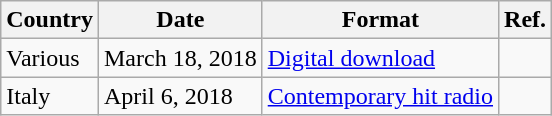<table class="wikitable plainrowheaders">
<tr>
<th scope="col">Country</th>
<th scope="col">Date</th>
<th scope="col">Format</th>
<th scope="col">Ref.</th>
</tr>
<tr>
<td>Various</td>
<td>March 18, 2018</td>
<td><a href='#'>Digital download</a></td>
<td></td>
</tr>
<tr>
<td>Italy</td>
<td>April 6, 2018</td>
<td><a href='#'>Contemporary hit radio</a></td>
<td></td>
</tr>
</table>
